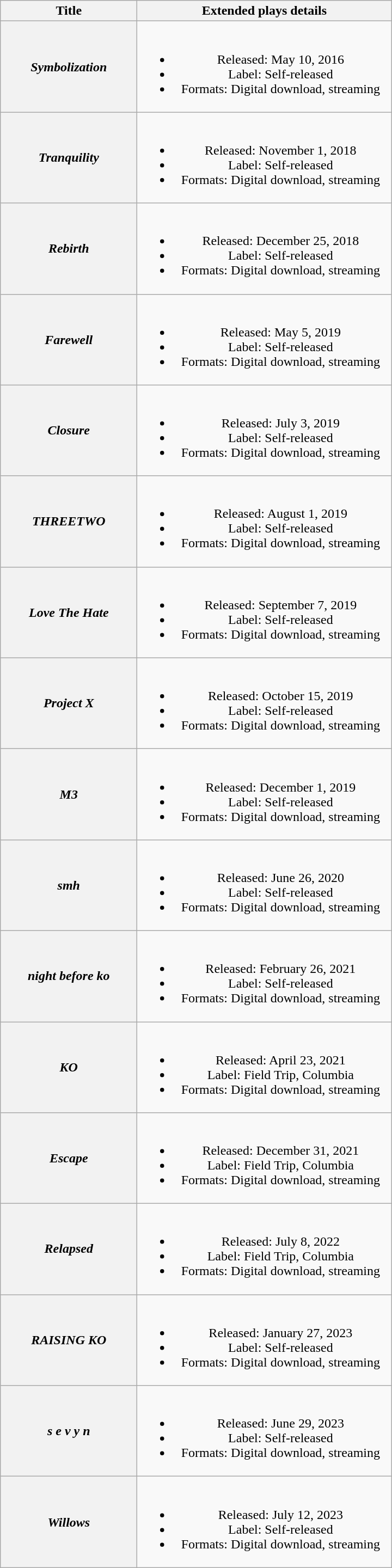<table class="wikitable plainrowheaders" style="text-align:center;">
<tr>
<th scope="col" style="width:10em;">Title</th>
<th scope="col" style="width:19em;">Extended plays details</th>
</tr>
<tr>
<th scope="row"><em>Symbolization</em></th>
<td><br><ul><li>Released: May 10, 2016</li><li>Label: Self-released</li><li>Formats: Digital download, streaming</li></ul></td>
</tr>
<tr>
<th scope="row"><em>Tranquility</em></th>
<td><br><ul><li>Released: November 1, 2018</li><li>Label: Self-released</li><li>Formats: Digital download, streaming</li></ul></td>
</tr>
<tr>
<th scope="row"><em>Rebirth</em></th>
<td><br><ul><li>Released: December 25, 2018</li><li>Label: Self-released</li><li>Formats: Digital download, streaming</li></ul></td>
</tr>
<tr>
<th scope="row"><em>Farewell</em></th>
<td><br><ul><li>Released: May 5, 2019</li><li>Label: Self-released</li><li>Formats: Digital download, streaming</li></ul></td>
</tr>
<tr>
<th scope="row"><em>Closure</em></th>
<td><br><ul><li>Released: July 3, 2019</li><li>Label: Self-released</li><li>Formats: Digital download, streaming</li></ul></td>
</tr>
<tr>
<th scope="row"><em>THREETWO</em></th>
<td><br><ul><li>Released: August 1, 2019</li><li>Label: Self-released</li><li>Formats: Digital download, streaming</li></ul></td>
</tr>
<tr>
<th scope="row"><em>Love The Hate</em></th>
<td><br><ul><li>Released: September 7, 2019</li><li>Label: Self-released</li><li>Formats: Digital download, streaming</li></ul></td>
</tr>
<tr>
<th scope="row"><em>Project X</em></th>
<td><br><ul><li>Released: October 15, 2019</li><li>Label: Self-released</li><li>Formats: Digital download, streaming</li></ul></td>
</tr>
<tr>
<th scope="row"><em>M3</em></th>
<td><br><ul><li>Released: December 1, 2019</li><li>Label: Self-released</li><li>Formats: Digital download, streaming</li></ul></td>
</tr>
<tr>
<th scope="row"><em>smh</em></th>
<td><br><ul><li>Released: June 26, 2020</li><li>Label: Self-released</li><li>Formats: Digital download, streaming</li></ul></td>
</tr>
<tr>
<th scope="row"><em>night before ko</em></th>
<td><br><ul><li>Released: February 26, 2021</li><li>Label: Self-released</li><li>Formats: Digital download, streaming</li></ul></td>
</tr>
<tr>
<th scope="row"><em>KO</em></th>
<td><br><ul><li>Released: April 23, 2021</li><li>Label: Field Trip, Columbia</li><li>Formats: Digital download, streaming</li></ul></td>
</tr>
<tr>
<th scope="row"><em>Escape</em></th>
<td><br><ul><li>Released: December 31, 2021</li><li>Label: Field Trip, Columbia</li><li>Formats: Digital download, streaming</li></ul></td>
</tr>
<tr>
<th scope="row"><em>Relapsed</em></th>
<td><br><ul><li>Released: July 8, 2022</li><li>Label: Field Trip, Columbia</li><li>Formats: Digital download, streaming</li></ul></td>
</tr>
<tr>
<th scope="row"><em>RAISING KO</em></th>
<td><br><ul><li>Released: January 27, 2023</li><li>Label: Self-released</li><li>Formats: Digital download, streaming</li></ul></td>
</tr>
<tr>
<th scope="row"><em>s e v y n</em></th>
<td><br><ul><li>Released: June 29, 2023</li><li>Label: Self-released</li><li>Formats: Digital download, streaming</li></ul></td>
</tr>
<tr>
<th scope="row"><em>Willows</em></th>
<td><br><ul><li>Released: July 12, 2023</li><li>Label: Self-released</li><li>Formats: Digital download, streaming</li></ul></td>
</tr>
</table>
